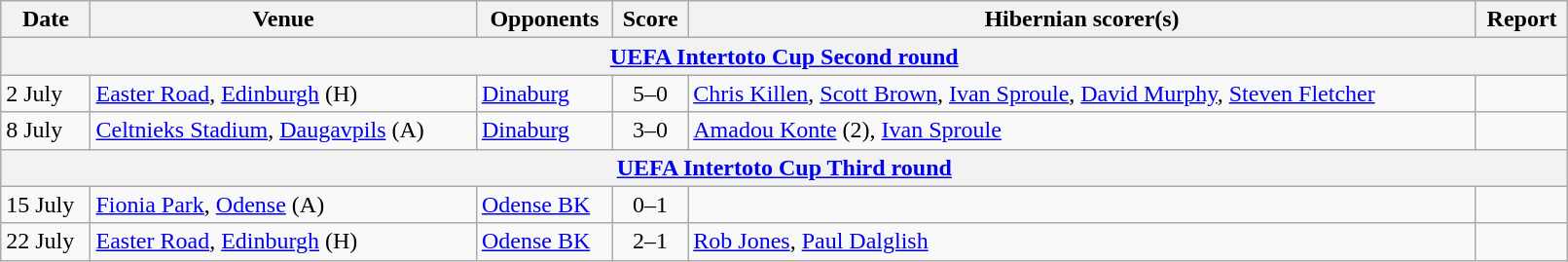<table class="wikitable" width=85%>
<tr>
<th>Date</th>
<th>Venue</th>
<th>Opponents</th>
<th>Score</th>
<th>Hibernian scorer(s)</th>
<th>Report</th>
</tr>
<tr>
<th colspan=7><a href='#'>UEFA Intertoto Cup Second round</a></th>
</tr>
<tr>
<td>2 July</td>
<td><a href='#'>Easter Road</a>, <a href='#'>Edinburgh</a> (H)</td>
<td> <a href='#'>Dinaburg</a></td>
<td align=center>5–0</td>
<td><a href='#'>Chris Killen</a>, <a href='#'>Scott Brown</a>, <a href='#'>Ivan Sproule</a>, <a href='#'>David Murphy</a>, <a href='#'>Steven Fletcher</a></td>
<td></td>
</tr>
<tr>
<td>8 July</td>
<td><a href='#'>Celtnieks Stadium</a>, <a href='#'>Daugavpils</a> (A)</td>
<td> <a href='#'>Dinaburg</a></td>
<td align=center>3–0</td>
<td><a href='#'>Amadou Konte</a> (2), <a href='#'>Ivan Sproule</a></td>
<td></td>
</tr>
<tr>
<th colspan=7><a href='#'>UEFA Intertoto Cup Third round</a></th>
</tr>
<tr>
<td>15 July</td>
<td><a href='#'>Fionia Park</a>, <a href='#'>Odense</a> (A)</td>
<td> <a href='#'>Odense BK</a></td>
<td align=center>0–1</td>
<td></td>
<td></td>
</tr>
<tr>
<td>22 July</td>
<td><a href='#'>Easter Road</a>, <a href='#'>Edinburgh</a> (H)</td>
<td> <a href='#'>Odense BK</a></td>
<td align=center>2–1</td>
<td><a href='#'>Rob Jones</a>, <a href='#'>Paul Dalglish</a></td>
<td></td>
</tr>
</table>
